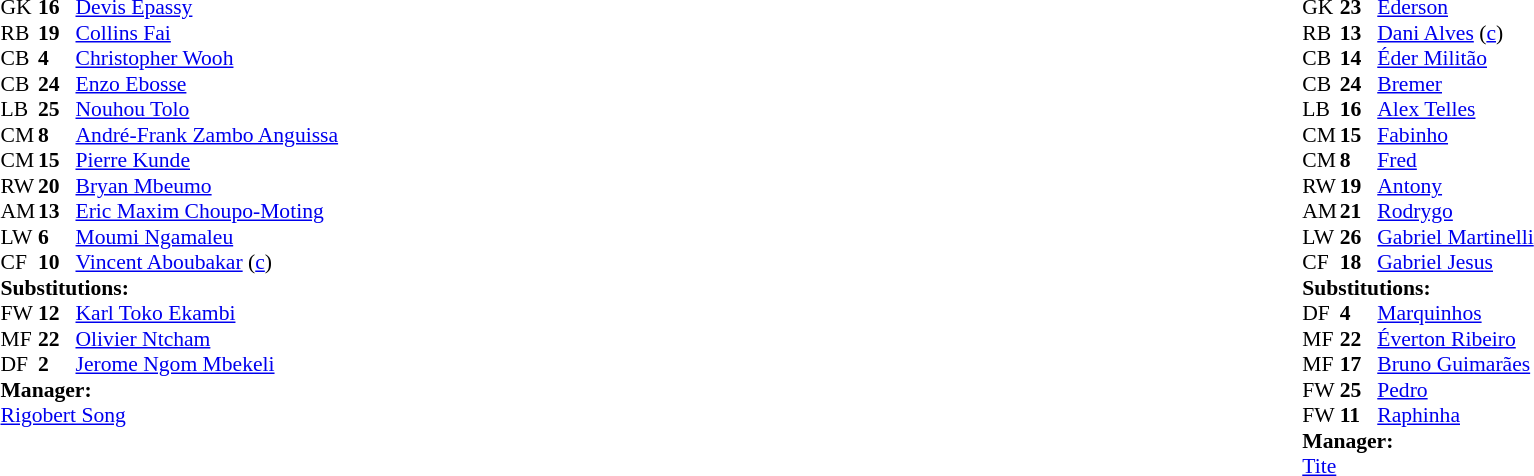<table width="100%">
<tr>
<td valign="top" width="40%"><br><table style="font-size:90%" cellspacing="0" cellpadding="0">
<tr>
<th width=25></th>
<th width=25></th>
</tr>
<tr>
<td>GK</td>
<td><strong>16</strong></td>
<td><a href='#'>Devis Epassy</a></td>
</tr>
<tr>
<td>RB</td>
<td><strong>19</strong></td>
<td><a href='#'>Collins Fai</a></td>
<td></td>
</tr>
<tr>
<td>CB</td>
<td><strong>4</strong></td>
<td><a href='#'>Christopher Wooh</a></td>
</tr>
<tr>
<td>CB</td>
<td><strong>24</strong></td>
<td><a href='#'>Enzo Ebosse</a></td>
</tr>
<tr>
<td>LB</td>
<td><strong>25</strong></td>
<td><a href='#'>Nouhou Tolo</a></td>
<td></td>
</tr>
<tr>
<td>CM</td>
<td><strong>8</strong></td>
<td><a href='#'>André-Frank Zambo Anguissa</a></td>
</tr>
<tr>
<td>CM</td>
<td><strong>15</strong></td>
<td><a href='#'>Pierre Kunde</a></td>
<td></td>
<td></td>
</tr>
<tr>
<td>RW</td>
<td><strong>20</strong></td>
<td><a href='#'>Bryan Mbeumo</a></td>
<td></td>
<td></td>
</tr>
<tr>
<td>AM</td>
<td><strong>13</strong></td>
<td><a href='#'>Eric Maxim Choupo-Moting</a></td>
</tr>
<tr>
<td>LW</td>
<td><strong>6</strong></td>
<td><a href='#'>Moumi Ngamaleu</a></td>
<td></td>
<td></td>
</tr>
<tr>
<td>CF</td>
<td><strong>10</strong></td>
<td><a href='#'>Vincent Aboubakar</a> (<a href='#'>c</a>)</td>
<td></td>
</tr>
<tr>
<td colspan=3><strong>Substitutions:</strong></td>
</tr>
<tr>
<td>FW</td>
<td><strong>12</strong></td>
<td><a href='#'>Karl Toko Ekambi</a></td>
<td></td>
<td></td>
</tr>
<tr>
<td>MF</td>
<td><strong>22</strong></td>
<td><a href='#'>Olivier Ntcham</a></td>
<td></td>
<td></td>
</tr>
<tr>
<td>DF</td>
<td><strong>2</strong></td>
<td><a href='#'>Jerome Ngom Mbekeli</a></td>
<td></td>
<td></td>
</tr>
<tr>
<td colspan=3><strong>Manager:</strong></td>
</tr>
<tr>
<td colspan=3><a href='#'>Rigobert Song</a></td>
</tr>
</table>
</td>
<td valign="top"></td>
<td valign="top" width="50%"><br><table style="font-size:90%; margin:auto" cellspacing="0" cellpadding="0">
<tr>
<th width=25></th>
<th width=25></th>
</tr>
<tr>
<td>GK</td>
<td><strong>23</strong></td>
<td><a href='#'>Ederson</a></td>
</tr>
<tr>
<td>RB</td>
<td><strong>13</strong></td>
<td><a href='#'>Dani Alves</a> (<a href='#'>c</a>)</td>
</tr>
<tr>
<td>CB</td>
<td><strong>14</strong></td>
<td><a href='#'>Éder Militão</a></td>
<td></td>
</tr>
<tr>
<td>CB</td>
<td><strong>24</strong></td>
<td><a href='#'>Bremer</a></td>
</tr>
<tr>
<td>LB</td>
<td><strong>16</strong></td>
<td><a href='#'>Alex Telles</a></td>
<td></td>
<td></td>
</tr>
<tr>
<td>CM</td>
<td><strong>15</strong></td>
<td><a href='#'>Fabinho</a></td>
</tr>
<tr>
<td>CM</td>
<td><strong>8</strong></td>
<td><a href='#'>Fred</a></td>
<td></td>
<td></td>
</tr>
<tr>
<td>RW</td>
<td><strong>19</strong></td>
<td><a href='#'>Antony</a></td>
<td></td>
<td></td>
</tr>
<tr>
<td>AM</td>
<td><strong>21</strong></td>
<td><a href='#'>Rodrygo</a></td>
<td></td>
<td></td>
</tr>
<tr>
<td>LW</td>
<td><strong>26</strong></td>
<td><a href='#'>Gabriel Martinelli</a></td>
</tr>
<tr>
<td>CF</td>
<td><strong>18</strong></td>
<td><a href='#'>Gabriel Jesus</a></td>
<td></td>
<td></td>
</tr>
<tr>
<td colspan=3><strong>Substitutions:</strong></td>
</tr>
<tr>
<td>DF</td>
<td><strong>4</strong></td>
<td><a href='#'>Marquinhos</a></td>
<td></td>
<td></td>
</tr>
<tr>
<td>MF</td>
<td><strong>22</strong></td>
<td><a href='#'>Éverton Ribeiro</a></td>
<td></td>
<td></td>
</tr>
<tr>
<td>MF</td>
<td><strong>17</strong></td>
<td><a href='#'>Bruno Guimarães</a></td>
<td></td>
<td></td>
</tr>
<tr>
<td>FW</td>
<td><strong>25</strong></td>
<td><a href='#'>Pedro</a></td>
<td></td>
<td></td>
</tr>
<tr>
<td>FW</td>
<td><strong>11</strong></td>
<td><a href='#'>Raphinha</a></td>
<td></td>
<td></td>
</tr>
<tr>
<td colspan=3><strong>Manager:</strong></td>
</tr>
<tr>
<td colspan=3><a href='#'>Tite</a></td>
</tr>
</table>
</td>
</tr>
</table>
